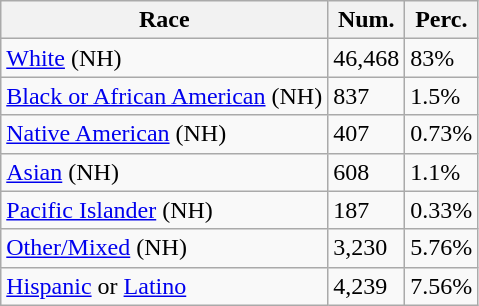<table class="wikitable">
<tr>
<th>Race</th>
<th>Num.</th>
<th>Perc.</th>
</tr>
<tr>
<td><a href='#'>White</a> (NH)</td>
<td>46,468</td>
<td>83%</td>
</tr>
<tr>
<td><a href='#'>Black or African American</a> (NH)</td>
<td>837</td>
<td>1.5%</td>
</tr>
<tr>
<td><a href='#'>Native American</a> (NH)</td>
<td>407</td>
<td>0.73%</td>
</tr>
<tr>
<td><a href='#'>Asian</a> (NH)</td>
<td>608</td>
<td>1.1%</td>
</tr>
<tr>
<td><a href='#'>Pacific Islander</a> (NH)</td>
<td>187</td>
<td>0.33%</td>
</tr>
<tr>
<td><a href='#'>Other/Mixed</a> (NH)</td>
<td>3,230</td>
<td>5.76%</td>
</tr>
<tr>
<td><a href='#'>Hispanic</a> or <a href='#'>Latino</a></td>
<td>4,239</td>
<td>7.56%</td>
</tr>
</table>
